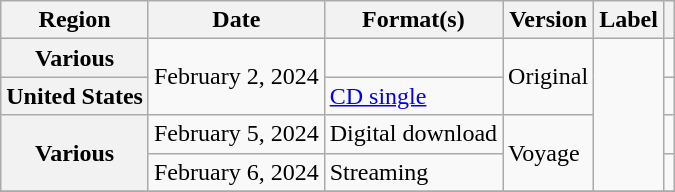<table class="wikitable plainrowheaders">
<tr>
<th scope="col">Region</th>
<th scope="col">Date</th>
<th scope="col">Format(s)</th>
<th scope="col">Version</th>
<th scope="col">Label</th>
<th scope="col"></th>
</tr>
<tr>
<th scope="row">Various</th>
<td rowspan="2">February 2, 2024</td>
<td></td>
<td rowspan="2">Original</td>
<td rowspan="4"></td>
<td style="text-align:center;"></td>
</tr>
<tr>
<th scope="row">United States</th>
<td><a href='#'>CD single</a></td>
<td style="text-align:center;"></td>
</tr>
<tr>
<th scope="row" rowspan="2">Various</th>
<td>February 5, 2024</td>
<td>Digital download</td>
<td rowspan="2">Voyage</td>
<td style="text-align:center;"></td>
</tr>
<tr>
<td>February 6, 2024</td>
<td>Streaming</td>
<td style="text-align:center;"></td>
</tr>
<tr>
</tr>
</table>
